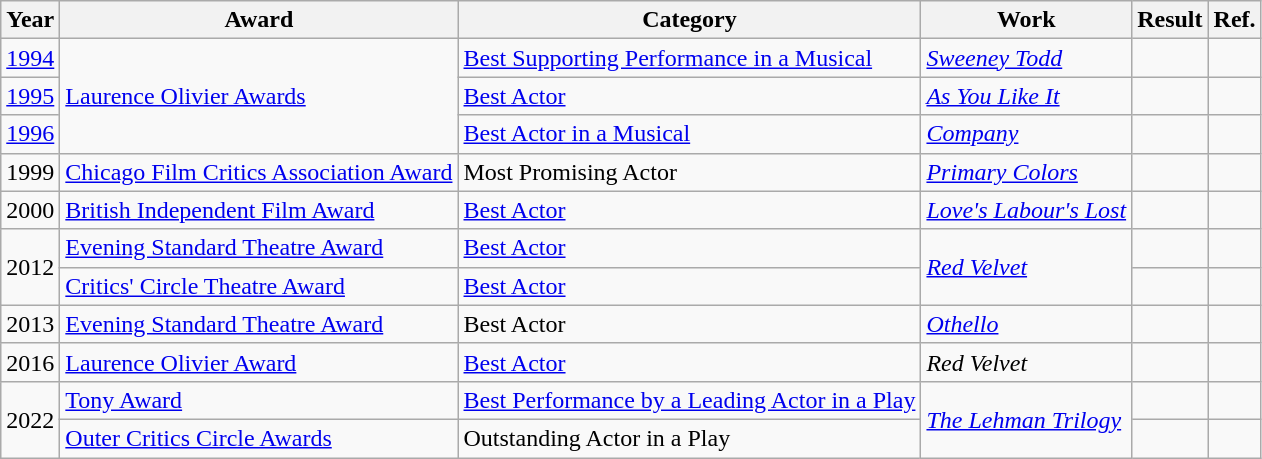<table class="wikitable sortable">
<tr>
<th>Year</th>
<th>Award</th>
<th>Category</th>
<th>Work</th>
<th>Result</th>
<th>Ref.</th>
</tr>
<tr>
<td style="text-align: center;"><a href='#'>1994</a></td>
<td rowspan=3><a href='#'>Laurence Olivier Awards</a></td>
<td><a href='#'>Best Supporting Performance in a Musical</a></td>
<td><em><a href='#'>Sweeney Todd</a></em></td>
<td></td>
<td style="text-align: center;"></td>
</tr>
<tr>
<td style="text-align: center;"><a href='#'>1995</a></td>
<td><a href='#'>Best Actor</a></td>
<td><em><a href='#'>As You Like It</a></em></td>
<td></td>
<td style="text-align: center;"></td>
</tr>
<tr>
<td style="text-align: center;"><a href='#'>1996</a></td>
<td><a href='#'>Best Actor in a Musical</a></td>
<td><em><a href='#'>Company</a></em></td>
<td></td>
<td style="text-align: center;"></td>
</tr>
<tr>
<td style="text-align: center;">1999</td>
<td><a href='#'>Chicago Film Critics Association Award</a></td>
<td>Most Promising Actor</td>
<td><em><a href='#'>Primary Colors</a></em></td>
<td></td>
<td style="text-align: center;"></td>
</tr>
<tr>
<td style="text-align: center;">2000</td>
<td><a href='#'>British Independent Film Award</a></td>
<td><a href='#'>Best Actor</a></td>
<td><em><a href='#'>Love's Labour's Lost</a></em></td>
<td></td>
<td style="text-align: center;"></td>
</tr>
<tr>
<td rowspan="2" style="text-align: center;">2012</td>
<td><a href='#'>Evening Standard Theatre Award</a></td>
<td><a href='#'>Best Actor</a></td>
<td rowspan="2"><em><a href='#'>Red Velvet</a></em></td>
<td></td>
<td style="text-align: center;"></td>
</tr>
<tr>
<td><a href='#'>Critics' Circle Theatre Award</a></td>
<td><a href='#'>Best Actor</a></td>
<td></td>
<td style="text-align: center;"></td>
</tr>
<tr>
<td style="text-align: center;">2013</td>
<td><a href='#'>Evening Standard Theatre Award</a></td>
<td>Best Actor</td>
<td><em><a href='#'>Othello</a></em></td>
<td></td>
<td style="text-align: center;"></td>
</tr>
<tr>
<td style="text-align: center;">2016</td>
<td><a href='#'>Laurence Olivier Award</a></td>
<td><a href='#'>Best Actor</a></td>
<td><em>Red Velvet</em></td>
<td></td>
<td style="text-align: center;"></td>
</tr>
<tr>
<td style="text-align: center;" rowspan=2>2022</td>
<td><a href='#'>Tony Award</a></td>
<td><a href='#'>Best Performance by a Leading Actor in a Play</a></td>
<td rowspan=2><em><a href='#'>The Lehman Trilogy</a></em></td>
<td></td>
<td></td>
</tr>
<tr>
<td><a href='#'>Outer Critics Circle Awards</a></td>
<td>Outstanding Actor in a Play</td>
<td></td>
<td></td>
</tr>
</table>
